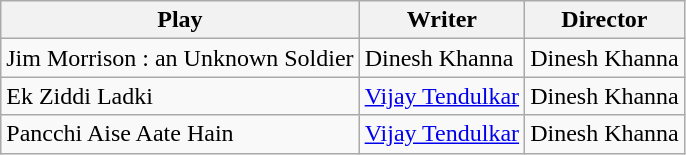<table class="wikitable">
<tr>
<th>Play</th>
<th>Writer</th>
<th>Director</th>
</tr>
<tr>
<td>Jim Morrison : an Unknown Soldier </td>
<td>Dinesh Khanna</td>
<td>Dinesh Khanna</td>
</tr>
<tr>
<td>Ek Ziddi Ladki</td>
<td><a href='#'>Vijay Tendulkar</a></td>
<td>Dinesh Khanna</td>
</tr>
<tr>
<td>Pancchi Aise Aate Hain</td>
<td><a href='#'>Vijay Tendulkar</a></td>
<td>Dinesh Khanna</td>
</tr>
</table>
